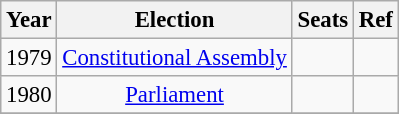<table class="wikitable" style="font-size:95%;text-align:center;">
<tr>
<th>Year</th>
<th>Election</th>
<th>Seats</th>
<th>Ref</th>
</tr>
<tr>
<td>1979</td>
<td><a href='#'>Constitutional Assembly</a></td>
<td></td>
<td></td>
</tr>
<tr>
<td>1980</td>
<td><a href='#'>Parliament</a></td>
<td></td>
<td></td>
</tr>
<tr>
</tr>
</table>
